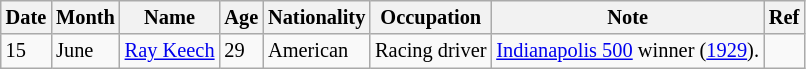<table class="wikitable" style="font-size:85%;">
<tr>
<th>Date</th>
<th>Month</th>
<th>Name</th>
<th>Age</th>
<th>Nationality</th>
<th>Occupation</th>
<th>Note</th>
<th>Ref</th>
</tr>
<tr>
<td>15</td>
<td>June</td>
<td><a href='#'>Ray Keech</a></td>
<td>29</td>
<td>American</td>
<td>Racing driver</td>
<td><a href='#'>Indianapolis 500</a> winner (<a href='#'>1929</a>).</td>
<td></td>
</tr>
</table>
